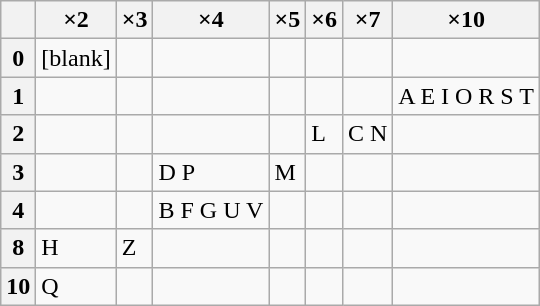<table class="wikitable floatright">
<tr>
<th></th>
<th>×2</th>
<th>×3</th>
<th>×4</th>
<th>×5</th>
<th>×6</th>
<th>×7</th>
<th>×10</th>
</tr>
<tr>
<th>0</th>
<td>[blank]</td>
<td></td>
<td></td>
<td></td>
<td></td>
<td></td>
<td></td>
</tr>
<tr>
<th>1</th>
<td></td>
<td></td>
<td></td>
<td></td>
<td></td>
<td></td>
<td>A E I O R S T</td>
</tr>
<tr>
<th>2</th>
<td></td>
<td></td>
<td></td>
<td></td>
<td>L</td>
<td>C N</td>
<td></td>
</tr>
<tr>
<th>3</th>
<td></td>
<td></td>
<td>D P</td>
<td>M</td>
<td></td>
<td></td>
<td></td>
</tr>
<tr>
<th>4</th>
<td></td>
<td></td>
<td>B F G U V</td>
<td></td>
<td></td>
<td></td>
<td></td>
</tr>
<tr>
<th>8</th>
<td>H</td>
<td>Z</td>
<td></td>
<td></td>
<td></td>
<td></td>
<td></td>
</tr>
<tr>
<th>10</th>
<td>Q</td>
<td></td>
<td></td>
<td></td>
<td></td>
<td></td>
<td></td>
</tr>
</table>
